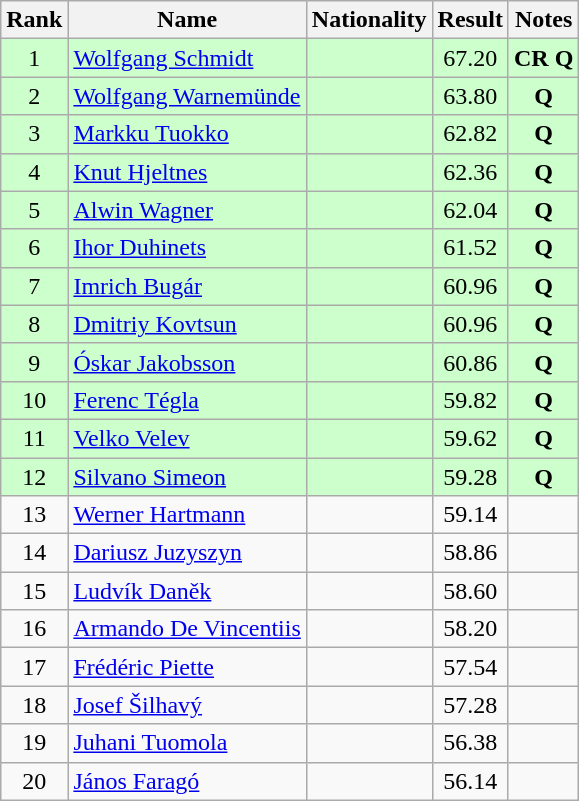<table class="wikitable sortable" style="text-align:center">
<tr>
<th>Rank</th>
<th>Name</th>
<th>Nationality</th>
<th>Result</th>
<th>Notes</th>
</tr>
<tr bgcolor=ccffcc>
<td>1</td>
<td align=left><a href='#'>Wolfgang Schmidt</a></td>
<td align=left></td>
<td>67.20</td>
<td><strong>CR Q</strong></td>
</tr>
<tr bgcolor=ccffcc>
<td>2</td>
<td align=left><a href='#'>Wolfgang Warnemünde</a></td>
<td align=left></td>
<td>63.80</td>
<td><strong>Q</strong></td>
</tr>
<tr bgcolor=ccffcc>
<td>3</td>
<td align=left><a href='#'>Markku Tuokko</a></td>
<td align=left></td>
<td>62.82</td>
<td><strong>Q</strong></td>
</tr>
<tr bgcolor=ccffcc>
<td>4</td>
<td align=left><a href='#'>Knut Hjeltnes</a></td>
<td align=left></td>
<td>62.36</td>
<td><strong>Q</strong></td>
</tr>
<tr bgcolor=ccffcc>
<td>5</td>
<td align=left><a href='#'>Alwin Wagner</a></td>
<td align=left></td>
<td>62.04</td>
<td><strong>Q</strong></td>
</tr>
<tr bgcolor=ccffcc>
<td>6</td>
<td align=left><a href='#'>Ihor Duhinets</a></td>
<td align=left></td>
<td>61.52</td>
<td><strong>Q</strong></td>
</tr>
<tr bgcolor=ccffcc>
<td>7</td>
<td align=left><a href='#'>Imrich Bugár</a></td>
<td align=left></td>
<td>60.96</td>
<td><strong>Q</strong></td>
</tr>
<tr bgcolor=ccffcc>
<td>8</td>
<td align=left><a href='#'>Dmitriy Kovtsun</a></td>
<td align=left></td>
<td>60.96</td>
<td><strong>Q</strong></td>
</tr>
<tr bgcolor=ccffcc>
<td>9</td>
<td align=left><a href='#'>Óskar Jakobsson</a></td>
<td align=left></td>
<td>60.86</td>
<td><strong>Q</strong></td>
</tr>
<tr bgcolor=ccffcc>
<td>10</td>
<td align=left><a href='#'>Ferenc Tégla</a></td>
<td align=left></td>
<td>59.82</td>
<td><strong>Q</strong></td>
</tr>
<tr bgcolor=ccffcc>
<td>11</td>
<td align=left><a href='#'>Velko Velev</a></td>
<td align=left></td>
<td>59.62</td>
<td><strong>Q</strong></td>
</tr>
<tr bgcolor=ccffcc>
<td>12</td>
<td align=left><a href='#'>Silvano Simeon</a></td>
<td align=left></td>
<td>59.28</td>
<td><strong>Q</strong></td>
</tr>
<tr>
<td>13</td>
<td align=left><a href='#'>Werner Hartmann</a></td>
<td align=left></td>
<td>59.14</td>
<td></td>
</tr>
<tr>
<td>14</td>
<td align=left><a href='#'>Dariusz Juzyszyn</a></td>
<td align=left></td>
<td>58.86</td>
<td></td>
</tr>
<tr>
<td>15</td>
<td align=left><a href='#'>Ludvík Daněk</a></td>
<td align=left></td>
<td>58.60</td>
<td></td>
</tr>
<tr>
<td>16</td>
<td align=left><a href='#'>Armando De Vincentiis</a></td>
<td align=left></td>
<td>58.20</td>
<td></td>
</tr>
<tr>
<td>17</td>
<td align=left><a href='#'>Frédéric Piette</a></td>
<td align=left></td>
<td>57.54</td>
<td></td>
</tr>
<tr>
<td>18</td>
<td align=left><a href='#'>Josef Šilhavý</a></td>
<td align=left></td>
<td>57.28</td>
<td></td>
</tr>
<tr>
<td>19</td>
<td align=left><a href='#'>Juhani Tuomola</a></td>
<td align=left></td>
<td>56.38</td>
<td></td>
</tr>
<tr>
<td>20</td>
<td align=left><a href='#'>János Faragó</a></td>
<td align=left></td>
<td>56.14</td>
<td></td>
</tr>
</table>
